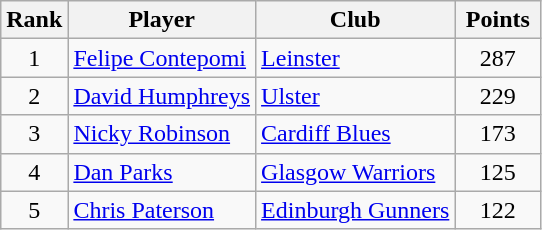<table class="wikitable" style="text-align:center">
<tr>
<th>Rank</th>
<th>Player</th>
<th>Club</th>
<th style="width:50px;">Points</th>
</tr>
<tr>
<td align=center>1</td>
<td align=left> <a href='#'>Felipe Contepomi</a></td>
<td align=left> <a href='#'>Leinster</a></td>
<td align=center>287</td>
</tr>
<tr>
<td align=center>2</td>
<td align=left> <a href='#'>David Humphreys</a></td>
<td align=left> <a href='#'>Ulster</a></td>
<td align=center>229</td>
</tr>
<tr>
<td align=center>3</td>
<td align=left> <a href='#'>Nicky Robinson</a></td>
<td align=left> <a href='#'>Cardiff Blues</a></td>
<td align=center>173</td>
</tr>
<tr>
<td align=center>4</td>
<td align=left> <a href='#'>Dan Parks</a></td>
<td align=left> <a href='#'>Glasgow Warriors</a></td>
<td align=center>125</td>
</tr>
<tr>
<td align=center>5</td>
<td align=left> <a href='#'>Chris Paterson</a></td>
<td align=left> <a href='#'>Edinburgh Gunners</a></td>
<td align=center>122</td>
</tr>
</table>
